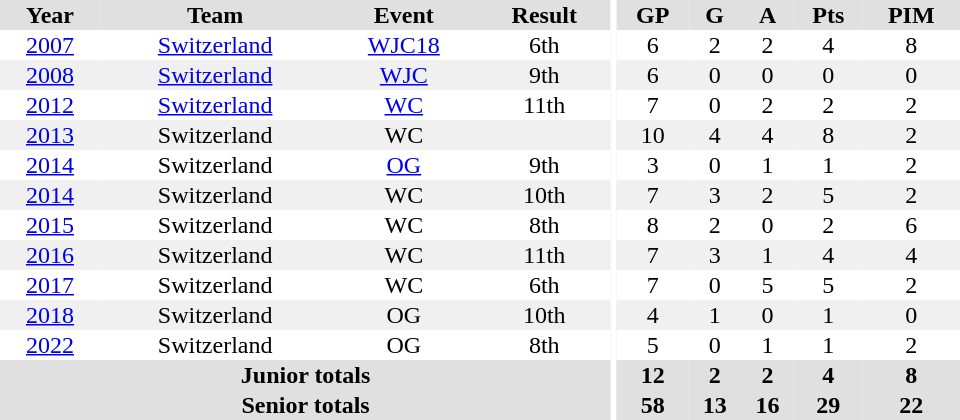<table border="0" cellpadding="1" cellspacing="0" ID="Table3" style="text-align:center; width:40em">
<tr ALIGN="center" bgcolor="#e0e0e0">
<th>Year</th>
<th>Team</th>
<th>Event</th>
<th>Result</th>
<th rowspan="99" bgcolor="#ffffff"></th>
<th>GP</th>
<th>G</th>
<th>A</th>
<th>Pts</th>
<th>PIM</th>
</tr>
<tr>
<td><a href='#'>2007</a></td>
<td><a href='#'>Switzerland</a></td>
<td><a href='#'>WJC18</a></td>
<td>6th</td>
<td>6</td>
<td>2</td>
<td>2</td>
<td>4</td>
<td>8</td>
</tr>
<tr bgcolor="#f0f0f0">
<td><a href='#'>2008</a></td>
<td><a href='#'>Switzerland</a></td>
<td><a href='#'>WJC</a></td>
<td>9th</td>
<td>6</td>
<td>0</td>
<td>0</td>
<td>0</td>
<td>0</td>
</tr>
<tr>
<td><a href='#'>2012</a></td>
<td><a href='#'>Switzerland</a></td>
<td><a href='#'>WC</a></td>
<td>11th</td>
<td>7</td>
<td>0</td>
<td>2</td>
<td>2</td>
<td>2</td>
</tr>
<tr bgcolor="#f0f0f0">
<td><a href='#'>2013</a></td>
<td>Switzerland</td>
<td>WC</td>
<td></td>
<td>10</td>
<td>4</td>
<td>4</td>
<td>8</td>
<td>2</td>
</tr>
<tr>
<td><a href='#'>2014</a></td>
<td>Switzerland</td>
<td><a href='#'>OG</a></td>
<td>9th</td>
<td>3</td>
<td>0</td>
<td>1</td>
<td>1</td>
<td>2</td>
</tr>
<tr bgcolor="#f0f0f0">
<td><a href='#'>2014</a></td>
<td>Switzerland</td>
<td>WC</td>
<td>10th</td>
<td>7</td>
<td>3</td>
<td>2</td>
<td>5</td>
<td>2</td>
</tr>
<tr>
<td><a href='#'>2015</a></td>
<td>Switzerland</td>
<td>WC</td>
<td>8th</td>
<td>8</td>
<td>2</td>
<td>0</td>
<td>2</td>
<td>6</td>
</tr>
<tr bgcolor="#f0f0f0">
<td><a href='#'>2016</a></td>
<td>Switzerland</td>
<td>WC</td>
<td>11th</td>
<td>7</td>
<td>3</td>
<td>1</td>
<td>4</td>
<td>4</td>
</tr>
<tr>
<td><a href='#'>2017</a></td>
<td>Switzerland</td>
<td>WC</td>
<td>6th</td>
<td>7</td>
<td>0</td>
<td>5</td>
<td>5</td>
<td>2</td>
</tr>
<tr bgcolor="#f0f0f0">
<td><a href='#'>2018</a></td>
<td>Switzerland</td>
<td>OG</td>
<td>10th</td>
<td>4</td>
<td>1</td>
<td>0</td>
<td>1</td>
<td>0</td>
</tr>
<tr>
<td><a href='#'>2022</a></td>
<td>Switzerland</td>
<td>OG</td>
<td>8th</td>
<td>5</td>
<td>0</td>
<td>1</td>
<td>1</td>
<td>2</td>
</tr>
<tr bgcolor="#e0e0e0">
<th colspan="4">Junior totals</th>
<th>12</th>
<th>2</th>
<th>2</th>
<th>4</th>
<th>8</th>
</tr>
<tr bgcolor="#e0e0e0">
<th colspan="4">Senior totals</th>
<th>58</th>
<th>13</th>
<th>16</th>
<th>29</th>
<th>22</th>
</tr>
</table>
